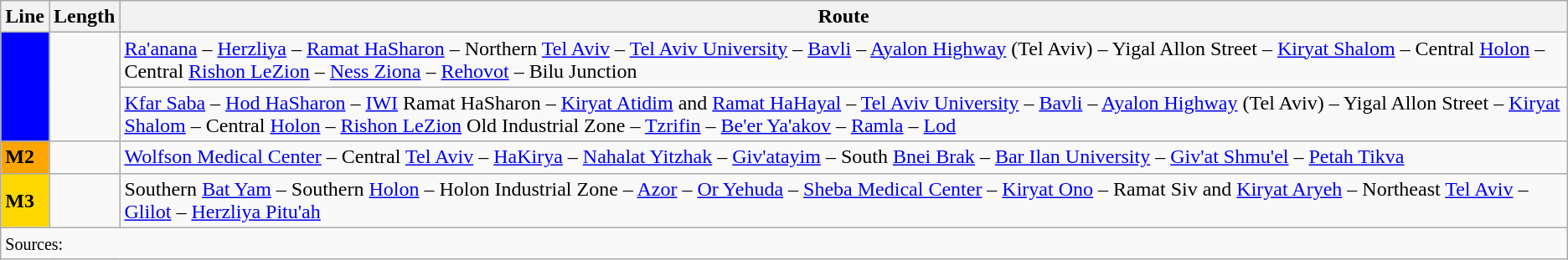<table class="wikitable">
<tr>
<th>Line</th>
<th>Length</th>
<th>Route</th>
</tr>
<tr>
<td style="background-color:blue" rowspan="2"></td>
<td rowspan="2"></td>
<td><a href='#'>Ra'anana</a> – <a href='#'>Herzliya</a> – <a href='#'>Ramat HaSharon</a> – Northern <a href='#'>Tel Aviv</a> – <a href='#'>Tel Aviv University</a> – <a href='#'>Bavli</a> – <a href='#'>Ayalon Highway</a> (Tel Aviv) – Yigal Allon Street – <a href='#'>Kiryat Shalom</a> – Central <a href='#'>Holon</a> – Central <a href='#'>Rishon LeZion</a> – <a href='#'>Ness Ziona</a> – <a href='#'>Rehovot</a> – Bilu Junction</td>
</tr>
<tr>
<td><a href='#'>Kfar Saba</a> – <a href='#'>Hod HaSharon</a> – <a href='#'>IWI</a> Ramat HaSharon – <a href='#'>Kiryat Atidim</a> and <a href='#'>Ramat HaHayal</a> – <a href='#'>Tel Aviv University</a> – <a href='#'>Bavli</a> – <a href='#'>Ayalon Highway</a> (Tel Aviv) – Yigal Allon Street – <a href='#'>Kiryat Shalom</a> – Central <a href='#'>Holon</a> – <a href='#'>Rishon LeZion</a> Old Industrial Zone – <a href='#'>Tzrifin</a> – <a href='#'>Be'er Ya'akov</a> – <a href='#'>Ramla</a> – <a href='#'>Lod</a></td>
</tr>
<tr>
<td style=background-color:orange><strong>M2</strong></td>
<td></td>
<td><a href='#'>Wolfson Medical Center</a> – Central <a href='#'>Tel Aviv</a> – <a href='#'>HaKirya</a> – <a href='#'>Nahalat Yitzhak</a> – <a href='#'>Giv'atayim</a> – South <a href='#'>Bnei Brak</a> – <a href='#'>Bar Ilan University</a> – <a href='#'>Giv'at Shmu'el</a> – <a href='#'>Petah Tikva</a></td>
</tr>
<tr>
<td style=background-color:gold><strong>M3</strong></td>
<td></td>
<td>Southern <a href='#'>Bat Yam</a> – Southern <a href='#'>Holon</a> – Holon Industrial Zone – <a href='#'>Azor</a> – <a href='#'>Or Yehuda</a> – <a href='#'>Sheba Medical Center</a> – <a href='#'>Kiryat Ono</a> – Ramat Siv and <a href='#'>Kiryat Aryeh</a> – Northeast <a href='#'>Tel Aviv</a> – <a href='#'>Glilot</a> – <a href='#'>Herzliya Pitu'ah</a></td>
</tr>
<tr>
<td colspan="3"><small>Sources:</small></td>
</tr>
</table>
